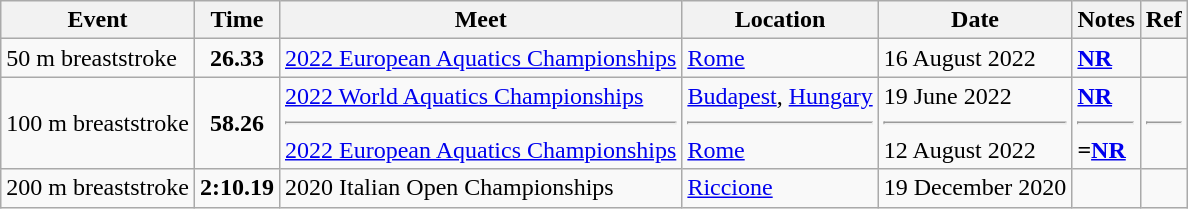<table class="wikitable">
<tr>
<th>Event</th>
<th>Time</th>
<th>Meet</th>
<th>Location</th>
<th>Date</th>
<th>Notes</th>
<th>Ref</th>
</tr>
<tr>
<td>50 m breaststroke</td>
<td style="text-align:center;"><strong>26.33</strong></td>
<td><a href='#'>2022 European Aquatics Championships</a></td>
<td><a href='#'>Rome</a></td>
<td>16 August 2022</td>
<td><strong><a href='#'>NR</a></strong></td>
<td style="text-align:center;"></td>
</tr>
<tr>
<td>100 m breaststroke</td>
<td style="text-align:center;"><strong>58.26</strong></td>
<td><a href='#'>2022 World Aquatics Championships</a><hr><a href='#'>2022 European Aquatics Championships</a></td>
<td><a href='#'>Budapest</a>, <a href='#'>Hungary</a><hr><a href='#'>Rome</a></td>
<td>19 June 2022<hr>12 August 2022</td>
<td><strong><a href='#'>NR</a></strong><hr><strong>=<a href='#'>NR</a></strong></td>
<td style="text-align:center;"><hr></td>
</tr>
<tr>
<td>200 m breaststroke</td>
<td style="text-align:center;"><strong>2:10.19</strong></td>
<td>2020 Italian Open Championships</td>
<td><a href='#'>Riccione</a></td>
<td>19 December 2020</td>
<td></td>
<td style="text-align:center;"></td>
</tr>
</table>
